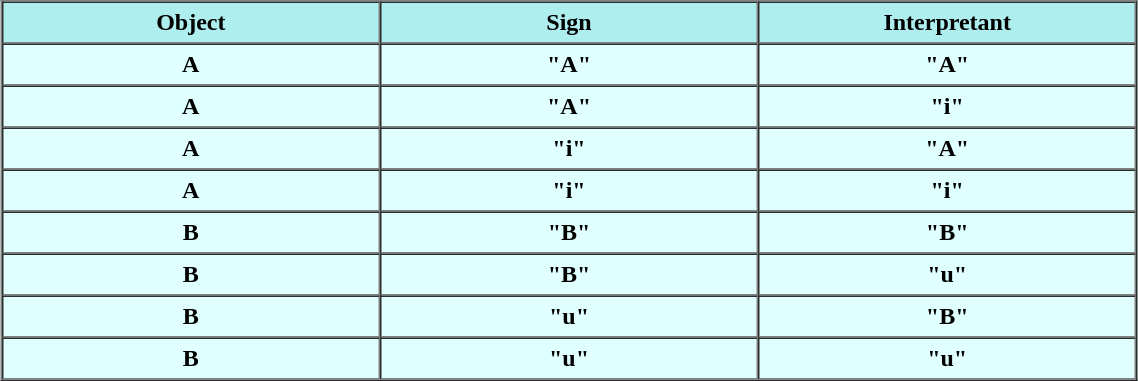<table align="center" border="1" cellpadding="4" cellspacing="0" style="background:lightcyan; font-weight:bold; text-align:center; width:60%">
<tr style="background:paleturquoise">
<th style="width:20%">Object</th>
<th style="width:20%">Sign</th>
<th style="width:20%">Interpretant</th>
</tr>
<tr>
<td><strong>A</strong></td>
<td><strong>"A"</strong></td>
<td><strong>"A"</strong></td>
</tr>
<tr>
<td><strong>A</strong></td>
<td><strong>"A"</strong></td>
<td><strong>"i"</strong></td>
</tr>
<tr>
<td><strong>A</strong></td>
<td><strong>"i"</strong></td>
<td><strong>"A"</strong></td>
</tr>
<tr>
<td><strong>A</strong></td>
<td><strong>"i"</strong></td>
<td><strong>"i"</strong></td>
</tr>
<tr>
<td><strong>B</strong></td>
<td><strong>"B"</strong></td>
<td><strong>"B"</strong></td>
</tr>
<tr>
<td><strong>B</strong></td>
<td><strong>"B"</strong></td>
<td><strong>"u"</strong></td>
</tr>
<tr>
<td><strong>B</strong></td>
<td><strong>"u"</strong></td>
<td><strong>"B"</strong></td>
</tr>
<tr>
<td><strong>B</strong></td>
<td><strong>"u"</strong></td>
<td><strong>"u"</strong></td>
</tr>
</table>
